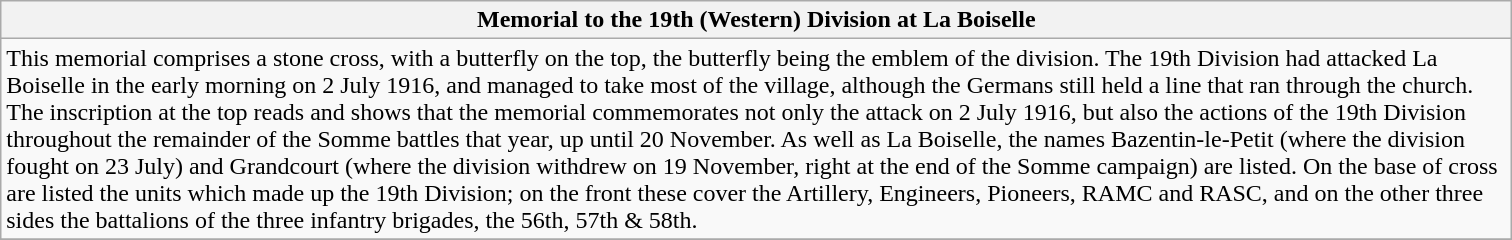<table class="wikitable sortable">
<tr>
<th scope="col" style="width:1000px;">Memorial to the 19th (Western) Division at La Boiselle</th>
</tr>
<tr>
<td>This memorial comprises a stone cross, with a butterfly on the top, the butterfly being the emblem of the division. The 19th Division  had attacked La Boiselle in the early morning on 2 July 1916, and managed to take most of the village, although the Germans still held a line that ran through the church.    The inscription at the top reads  and shows that the memorial commemorates not only the attack on 2 July 1916, but also the actions of the 19th Division throughout the remainder of the Somme battles that year, up until 20 November. As well as La Boiselle, the names Bazentin-le-Petit (where the division fought on 23 July) and Grandcourt (where the division withdrew on 19 November, right at the end of the Somme campaign) are listed. On the base of cross are listed the units which made up the 19th Division; on the front these cover the Artillery, Engineers, Pioneers, RAMC and RASC, and on the other three sides the battalions of the three infantry brigades, the 56th, 57th & 58th.</td>
</tr>
<tr>
</tr>
</table>
